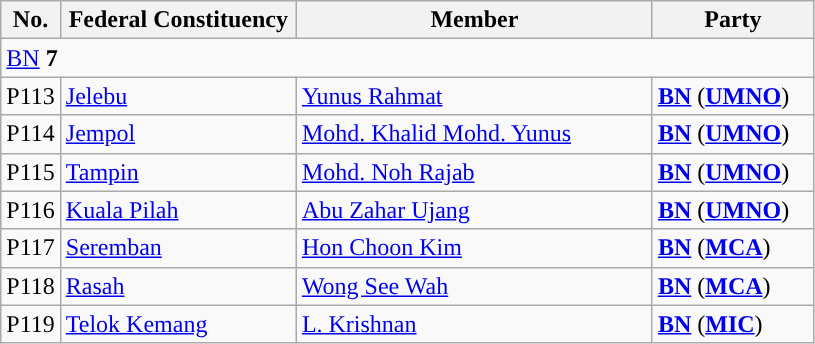<table class="wikitable sortable">
<tr>
<th style="width:30px;">No.</th>
<th style="width:150px;">Federal Constituency</th>
<th style="width:230px;">Member</th>
<th style="width:100px;">Party</th>
</tr>
<tr>
<td colspan="4"><a href='#'>BN</a> <strong>7</strong></td>
</tr>
<tr>
<td>P113</td>
<td><a href='#'>Jelebu</a></td>
<td><a href='#'>Yunus Rahmat</a></td>
<td><strong><a href='#'>BN</a></strong> (<strong><a href='#'>UMNO</a></strong>)</td>
</tr>
<tr>
<td>P114</td>
<td><a href='#'>Jempol</a></td>
<td><a href='#'>Mohd. Khalid Mohd. Yunus</a></td>
<td><strong><a href='#'>BN</a></strong> (<strong><a href='#'>UMNO</a></strong>)</td>
</tr>
<tr>
<td>P115</td>
<td><a href='#'>Tampin</a></td>
<td><a href='#'>Mohd. Noh Rajab</a></td>
<td><strong><a href='#'>BN</a></strong> (<strong><a href='#'>UMNO</a></strong>)</td>
</tr>
<tr>
<td>P116</td>
<td><a href='#'>Kuala Pilah</a></td>
<td><a href='#'>Abu Zahar Ujang</a></td>
<td><strong><a href='#'>BN</a></strong> (<strong><a href='#'>UMNO</a></strong>)</td>
</tr>
<tr>
<td>P117</td>
<td><a href='#'>Seremban</a></td>
<td><a href='#'>Hon Choon Kim</a></td>
<td><strong><a href='#'>BN</a></strong> (<strong><a href='#'>MCA</a></strong>)</td>
</tr>
<tr>
<td>P118</td>
<td><a href='#'>Rasah</a></td>
<td><a href='#'>Wong See Wah</a></td>
<td><strong><a href='#'>BN</a></strong> (<strong><a href='#'>MCA</a></strong>)</td>
</tr>
<tr>
<td>P119</td>
<td><a href='#'>Telok Kemang</a></td>
<td><a href='#'>L. Krishnan</a></td>
<td><strong><a href='#'>BN</a></strong> (<strong><a href='#'>MIC</a></strong>)</td>
</tr>
</table>
